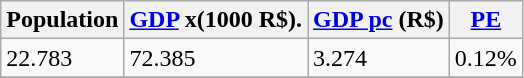<table class="wikitable" border="1">
<tr>
<th>Population </th>
<th><a href='#'>GDP</a> x(1000 R$).</th>
<th><a href='#'>GDP pc</a> (R$)</th>
<th><a href='#'>PE</a></th>
</tr>
<tr>
<td>22.783</td>
<td>72.385</td>
<td>3.274</td>
<td>0.12%</td>
</tr>
<tr>
</tr>
</table>
